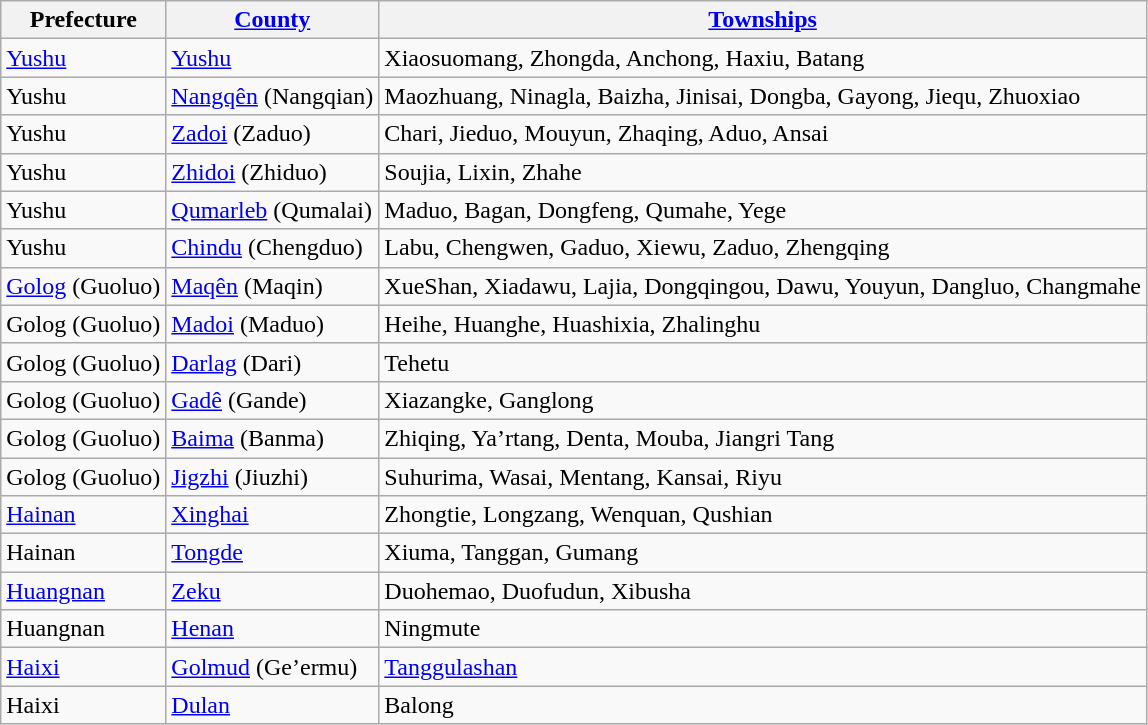<table class="wikitable sortable" border="1">
<tr>
<th>Prefecture</th>
<th><a href='#'>County</a></th>
<th><a href='#'>Townships</a></th>
</tr>
<tr>
<td><a href='#'>Yushu</a></td>
<td><a href='#'>Yushu</a></td>
<td>Xiaosuomang, Zhongda, Anchong, Haxiu, Batang</td>
</tr>
<tr>
<td>Yushu</td>
<td><a href='#'>Nangqên</a> (Nangqian)</td>
<td>Maozhuang, Ninagla, Baizha, Jinisai, Dongba, Gayong, Jiequ, Zhuoxiao</td>
</tr>
<tr>
<td>Yushu</td>
<td><a href='#'>Zadoi</a> (Zaduo)</td>
<td>Chari, Jieduo, Mouyun, Zhaqing, Aduo, Ansai</td>
</tr>
<tr>
<td>Yushu</td>
<td><a href='#'>Zhidoi</a> (Zhiduo)</td>
<td>Soujia, Lixin, Zhahe</td>
</tr>
<tr>
<td>Yushu</td>
<td><a href='#'>Qumarleb</a> (Qumalai)</td>
<td>Maduo, Bagan, Dongfeng, Qumahe, Yege</td>
</tr>
<tr>
<td>Yushu</td>
<td><a href='#'>Chindu</a> (Chengduo)</td>
<td>Labu, Chengwen, Gaduo, Xiewu, Zaduo, Zhengqing</td>
</tr>
<tr>
<td><a href='#'>Golog</a> (Guoluo)</td>
<td><a href='#'>Maqên</a> (Maqin)</td>
<td>XueShan, Xiadawu, Lajia, Dongqingou, Dawu, Youyun, Dangluo, Changmahe</td>
</tr>
<tr>
<td>Golog (Guoluo)</td>
<td><a href='#'>Madoi</a> (Maduo)</td>
<td>Heihe, Huanghe, Huashixia, Zhalinghu</td>
</tr>
<tr>
<td>Golog (Guoluo)</td>
<td><a href='#'>Darlag</a> (Dari)</td>
<td>Tehetu</td>
</tr>
<tr>
<td>Golog (Guoluo)</td>
<td><a href='#'>Gadê</a> (Gande)</td>
<td>Xiazangke, Ganglong</td>
</tr>
<tr>
<td>Golog (Guoluo)</td>
<td><a href='#'>Baima</a> (Banma)</td>
<td>Zhiqing, Ya’rtang, Denta, Mouba, Jiangri Tang</td>
</tr>
<tr>
<td>Golog (Guoluo)</td>
<td><a href='#'>Jigzhi</a> (Jiuzhi)</td>
<td>Suhurima, Wasai, Mentang, Kansai, Riyu</td>
</tr>
<tr>
<td><a href='#'>Hainan</a></td>
<td><a href='#'>Xinghai</a></td>
<td>Zhongtie, Longzang, Wenquan, Qushian</td>
</tr>
<tr>
<td>Hainan</td>
<td><a href='#'>Tongde</a></td>
<td>Xiuma, Tanggan, Gumang</td>
</tr>
<tr>
<td><a href='#'>Huangnan</a></td>
<td><a href='#'>Zeku</a></td>
<td>Duohemao, Duofudun, Xibusha</td>
</tr>
<tr>
<td>Huangnan</td>
<td><a href='#'>Henan</a></td>
<td>Ningmute</td>
</tr>
<tr>
<td><a href='#'>Haixi</a></td>
<td><a href='#'>Golmud</a> (Ge’ermu)</td>
<td><a href='#'>Tanggulashan</a></td>
</tr>
<tr>
<td>Haixi</td>
<td><a href='#'>Dulan</a></td>
<td>Balong</td>
</tr>
</table>
